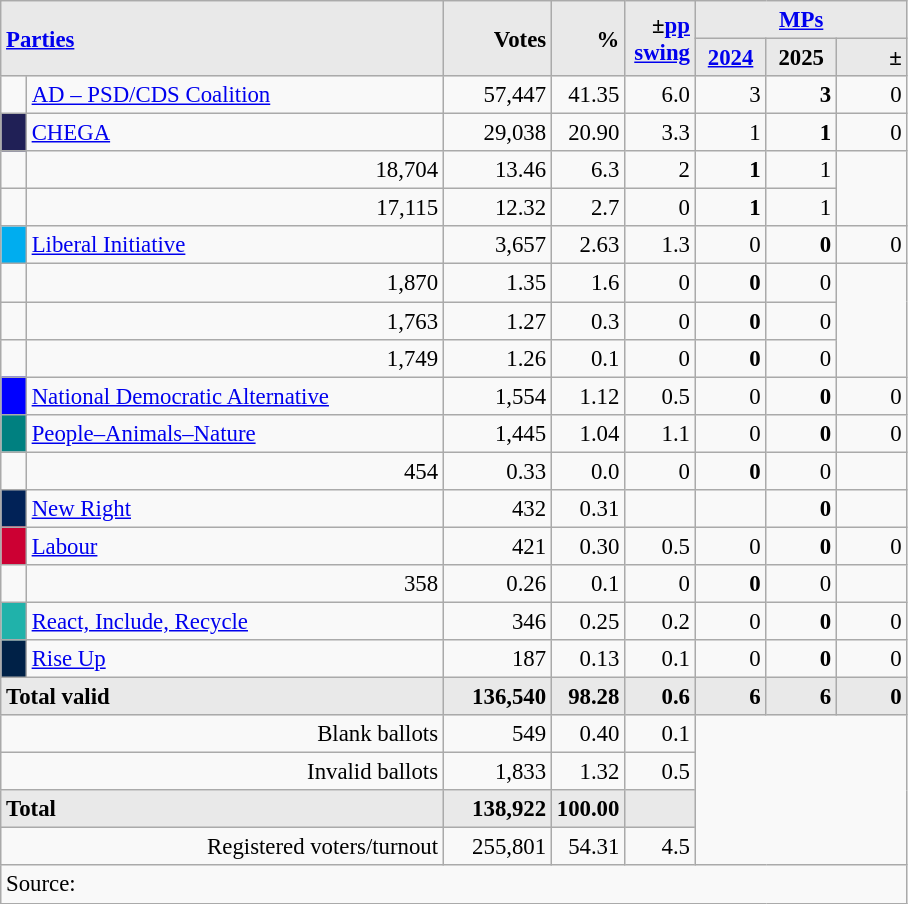<table class="wikitable" style="text-align:right; font-size:95%;">
<tr>
<th rowspan="2" colspan="2" style="background:#e9e9e9; text-align:left;" alignleft><a href='#'>Parties</a></th>
<th rowspan="2" style="background:#e9e9e9; text-align:right;">Votes</th>
<th rowspan="2" style="background:#e9e9e9; text-align:right;">%</th>
<th rowspan="2" style="background:#e9e9e9; text-align:right;">±<a href='#'>pp</a> <a href='#'>swing</a></th>
<th colspan="3" style="background:#e9e9e9; text-align:center;"><a href='#'>MPs</a></th>
</tr>
<tr style="background-color:#E9E9E9">
<th style="background-color:#E9E9E9;text-align:center;"><a href='#'>2024</a></th>
<th style="background-color:#E9E9E9;text-align:center;">2025</th>
<th style="background:#e9e9e9; text-align:right;">±</th>
</tr>
<tr>
<td style="width: 10px" bgcolor=></td>
<td align="left"><a href='#'>AD – PSD/CDS Coalition</a> </td>
<td>57,447</td>
<td>41.35</td>
<td>6.0</td>
<td>3</td>
<td><strong>3</strong></td>
<td>0</td>
</tr>
<tr>
<td style="width: 10px" bgcolor="#202056" align="center"></td>
<td align="left"><a href='#'>CHEGA</a></td>
<td>29,038</td>
<td>20.90</td>
<td>3.3</td>
<td>1</td>
<td><strong>1</strong></td>
<td>0</td>
</tr>
<tr>
<td></td>
<td>18,704</td>
<td>13.46</td>
<td>6.3</td>
<td>2</td>
<td><strong>1</strong></td>
<td>1</td>
</tr>
<tr>
<td></td>
<td>17,115</td>
<td>12.32</td>
<td>2.7</td>
<td>0</td>
<td><strong>1</strong></td>
<td>1</td>
</tr>
<tr>
<td style="width: 10px" bgcolor="#00ADEF" align="center"></td>
<td align="left"><a href='#'>Liberal Initiative</a></td>
<td>3,657</td>
<td>2.63</td>
<td>1.3</td>
<td>0</td>
<td><strong>0</strong></td>
<td>0</td>
</tr>
<tr>
<td></td>
<td>1,870</td>
<td>1.35</td>
<td>1.6</td>
<td>0</td>
<td><strong>0</strong></td>
<td>0</td>
</tr>
<tr>
<td></td>
<td>1,763</td>
<td>1.27</td>
<td>0.3</td>
<td>0</td>
<td><strong>0</strong></td>
<td>0</td>
</tr>
<tr>
<td></td>
<td>1,749</td>
<td>1.26</td>
<td>0.1</td>
<td>0</td>
<td><strong>0</strong></td>
<td>0</td>
</tr>
<tr>
<td style="width: 10px" bgcolor="blue" align="center"></td>
<td align="left"><a href='#'>National Democratic Alternative</a></td>
<td>1,554</td>
<td>1.12</td>
<td>0.5</td>
<td>0</td>
<td><strong>0</strong></td>
<td>0</td>
</tr>
<tr>
<td style="width: 10px" bgcolor="teal" align="center"></td>
<td align="left"><a href='#'>People–Animals–Nature</a></td>
<td>1,445</td>
<td>1.04</td>
<td>1.1</td>
<td>0</td>
<td><strong>0</strong></td>
<td>0</td>
</tr>
<tr>
<td></td>
<td>454</td>
<td>0.33</td>
<td>0.0</td>
<td>0</td>
<td><strong>0</strong></td>
<td>0</td>
</tr>
<tr>
<td style="width: 10px" bgcolor="#012257" align="center"></td>
<td align="left"><a href='#'>New Right</a></td>
<td>432</td>
<td>0.31</td>
<td></td>
<td></td>
<td><strong>0</strong></td>
<td></td>
</tr>
<tr>
<td style="width: 10px" bgcolor="#CC0033" align="center"></td>
<td align="left"><a href='#'>Labour</a></td>
<td>421</td>
<td>0.30</td>
<td>0.5</td>
<td>0</td>
<td><strong>0</strong></td>
<td>0</td>
</tr>
<tr>
<td></td>
<td>358</td>
<td>0.26</td>
<td>0.1</td>
<td>0</td>
<td><strong>0</strong></td>
<td>0</td>
</tr>
<tr>
<td style="width: 10px" bgcolor="LightSeaGreen" align="center"></td>
<td align="left"><a href='#'>React, Include, Recycle</a></td>
<td>346</td>
<td>0.25</td>
<td>0.2</td>
<td>0</td>
<td><strong>0</strong></td>
<td>0</td>
</tr>
<tr>
<td style="width: 10px" bgcolor="#002147" align="center"></td>
<td align="left"><a href='#'>Rise Up</a></td>
<td>187</td>
<td>0.13</td>
<td>0.1</td>
<td>0</td>
<td><strong>0</strong></td>
<td>0</td>
</tr>
<tr>
<td colspan=2 width="288" align=left style="background-color:#E9E9E9"><strong>Total valid</strong></td>
<td width="65" align="right" style="background-color:#E9E9E9"><strong>136,540</strong></td>
<td width="40" align="right" style="background-color:#E9E9E9"><strong>98.28</strong></td>
<td width="40" align="right" style="background-color:#E9E9E9"><strong>0.6</strong></td>
<td width="40" align="right" style="background-color:#E9E9E9"><strong>6</strong></td>
<td width="40" align="right" style="background-color:#E9E9E9"><strong>6</strong></td>
<td width="40" align="right" style="background-color:#E9E9E9"><strong>0</strong></td>
</tr>
<tr>
<td colspan=2>Blank ballots</td>
<td>549</td>
<td>0.40</td>
<td>0.1</td>
<td colspan=3 rowspan=4></td>
</tr>
<tr>
<td colspan=2>Invalid ballots</td>
<td>1,833</td>
<td>1.32</td>
<td>0.5</td>
</tr>
<tr>
<td colspan=2 align=left style="background-color:#E9E9E9"><strong>Total</strong></td>
<td width="50" align="right" style="background-color:#E9E9E9"><strong>138,922</strong></td>
<td width="40" align="right" style="background-color:#E9E9E9"><strong>100.00</strong></td>
<td width="40" align="right" style="background-color:#E9E9E9"></td>
</tr>
<tr>
<td colspan=2>Registered voters/turnout</td>
<td>255,801</td>
<td>54.31</td>
<td>4.5</td>
</tr>
<tr>
<td colspan=8 align=left>Source: </td>
</tr>
</table>
